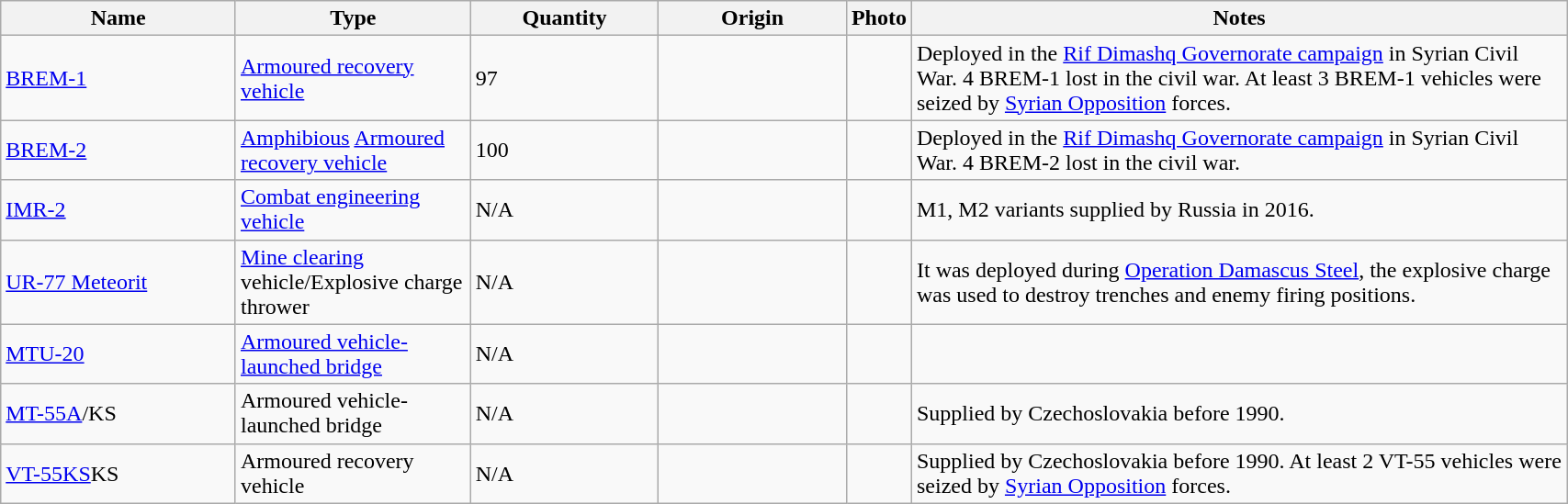<table class="wikitable" style="width:90%;">
<tr>
<th style="width:15%;">Name</th>
<th style="width:15%;">Type</th>
<th style="width:12%;">Quantity</th>
<th style="width:12%;">Origin</th>
<th>Photo</th>
<th>Notes</th>
</tr>
<tr>
<td><a href='#'>BREM-1</a></td>
<td><a href='#'>Armoured recovery vehicle</a></td>
<td>97</td>
<td></td>
<td></td>
<td>Deployed in the <a href='#'>Rif Dimashq Governorate campaign</a> in Syrian Civil War. 4 BREM-1 lost in the civil war. At least 3 BREM-1 vehicles were seized by <a href='#'>Syrian Opposition</a> forces.</td>
</tr>
<tr>
<td><a href='#'>BREM-2</a></td>
<td><a href='#'>Amphibious</a> <a href='#'>Armoured recovery vehicle</a></td>
<td>100</td>
<td></td>
<td></td>
<td>Deployed in the <a href='#'>Rif Dimashq Governorate campaign</a> in Syrian Civil War. 4 BREM-2 lost in the civil war.</td>
</tr>
<tr>
<td><a href='#'>IMR-2</a></td>
<td><a href='#'>Combat engineering vehicle</a></td>
<td>N/A</td>
<td></td>
<td></td>
<td>M1, M2 variants supplied by Russia in 2016.</td>
</tr>
<tr>
<td><a href='#'>UR-77 Meteorit</a></td>
<td><a href='#'>Mine clearing</a> vehicle/Explosive charge thrower</td>
<td>N/A</td>
<td></td>
<td></td>
<td>It was deployed during <a href='#'>Operation Damascus Steel</a>, the explosive charge was used to destroy trenches and enemy firing positions.</td>
</tr>
<tr>
<td><a href='#'>MTU-20</a></td>
<td><a href='#'>Armoured vehicle-launched bridge</a></td>
<td>N/A</td>
<td></td>
<td></td>
<td></td>
</tr>
<tr>
<td><a href='#'>MT-55A</a>/KS</td>
<td>Armoured vehicle-launched bridge</td>
<td>N/A</td>
<td></td>
<td></td>
<td>Supplied by Czechoslovakia before 1990.</td>
</tr>
<tr>
<td><a href='#'>VT-55KS</a>KS</td>
<td>Armoured recovery vehicle</td>
<td>N/A</td>
<td></td>
<td></td>
<td>Supplied by Czechoslovakia before 1990. At least 2 VT-55 vehicles were seized by <a href='#'>Syrian Opposition</a> forces.</td>
</tr>
</table>
